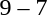<table style="text-align:center">
<tr>
<th width=200></th>
<th width=100></th>
<th width=200></th>
</tr>
<tr>
<td align=right><strong></strong></td>
<td>9 – 7</td>
<td align=left></td>
</tr>
</table>
